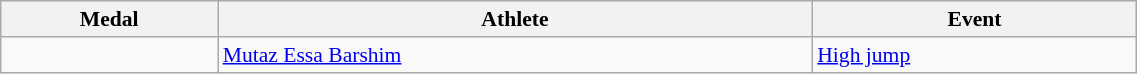<table class="wikitable" style="font-size:90%" width=60%>
<tr>
<th>Medal</th>
<th>Athlete</th>
<th>Event</th>
</tr>
<tr>
<td></td>
<td><a href='#'>Mutaz Essa Barshim</a></td>
<td><a href='#'>High jump</a></td>
</tr>
</table>
